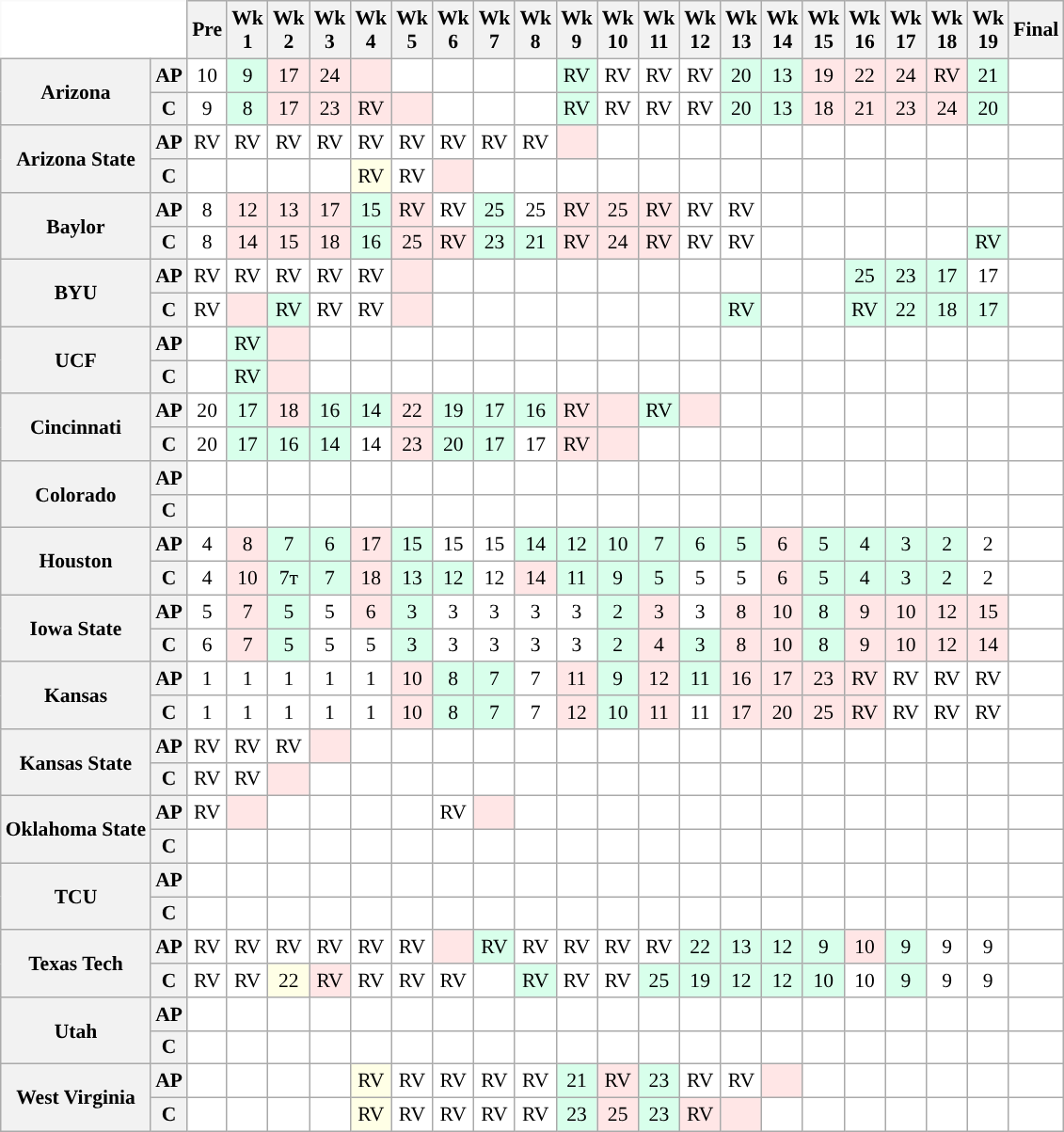<table class="wikitable" style="white-space:nowrap;font-size:90%;">
<tr>
<th colspan="2" style="background:white; border-top-style:hidden; border-left-style:hidden;"> </th>
<th>Pre</th>
<th>Wk<br>1</th>
<th>Wk<br>2</th>
<th>Wk<br>3</th>
<th>Wk<br>4</th>
<th>Wk<br>5</th>
<th>Wk<br>6</th>
<th>Wk<br>7</th>
<th>Wk<br>8</th>
<th>Wk<br>9</th>
<th>Wk<br>10</th>
<th>Wk<br>11</th>
<th>Wk<br>12</th>
<th>Wk<br>13</th>
<th>Wk<br>14</th>
<th>Wk<br>15</th>
<th>Wk<br>16</th>
<th>Wk<br>17</th>
<th>Wk<br>18</th>
<th>Wk<br>19</th>
<th>Final</th>
</tr>
<tr style="text-align:center;">
<th rowspan="2"><strong>Arizona</strong></th>
<th>AP</th>
<td style="background:#FFF;">10</td>
<td style="background:#d8ffeb;">9</td>
<td style="background:#ffe6e6;">17</td>
<td style="background:#ffe6e6;">24</td>
<td style="background:#ffe6e6;"></td>
<td style="background:#FFF;"></td>
<td style="background:#FFF;"></td>
<td style="background:#FFF;"></td>
<td style="background:#FFF;"></td>
<td style="background:#d8ffeb;">RV</td>
<td style="background:#FFF;">RV</td>
<td style="background:#FFF;">RV</td>
<td style="background:#FFF;">RV</td>
<td style="background:#d8ffeb;">20</td>
<td style="background:#d8ffeb;">13</td>
<td style="background:#ffe6e6;">19</td>
<td style="background:#ffe6e6;">22</td>
<td style="background:#ffe6e6;">24</td>
<td style="background:#ffe6e6;">RV</td>
<td style="background:#d8ffeb;">21</td>
<td style="background:#FFF;"></td>
</tr>
<tr style="text-align:center;">
<th>C</th>
<td style="background:#FFF;">9</td>
<td style="background:#d8ffeb;">8</td>
<td style="background:#ffe6e6;">17</td>
<td style="background:#ffe6e6;">23</td>
<td style="background:#ffe6e6;">RV</td>
<td style="background:#ffe6e6;"></td>
<td style="background:#FFF;"></td>
<td style="background:#FFF;"></td>
<td style="background:#FFF;"></td>
<td style="background:#d8ffeb;">RV</td>
<td style="background:#FFF;">RV</td>
<td style="background:#FFF;">RV</td>
<td style="background:#FFF;">RV</td>
<td style="background:#d8ffeb;">20</td>
<td style="background:#d8ffeb;">13</td>
<td style="background:#ffe6e6;">18</td>
<td style="background:#ffe6e6;">21</td>
<td style="background:#ffe6e6;">23</td>
<td style="background:#ffe6e6;">24</td>
<td style="background:#d8ffeb;">20</td>
<td style="background:#FFF;"></td>
</tr>
<tr style="text-align:center;">
<th rowspan="2"><strong>Arizona State</strong></th>
<th>AP</th>
<td style="background:#FFF;">RV</td>
<td style="background:#FFF;">RV</td>
<td style="background:#FFF;">RV</td>
<td style="background:#FFF;">RV</td>
<td style="background:#FFF;">RV</td>
<td style="background:#FFF;">RV</td>
<td style="background:#FFF;">RV</td>
<td style="background:#FFF;">RV</td>
<td style="background:#FFF;">RV</td>
<td style="background:#ffe6e6;"></td>
<td style="background:#FFF;"></td>
<td style="background:#FFF;"></td>
<td style="background:#FFF;"></td>
<td style="background:#FFF;"></td>
<td style="background:#FFF;"></td>
<td style="background:#FFF;"></td>
<td style="background:#FFF;"></td>
<td style="background:#FFF;"></td>
<td style="background:#FFF;"></td>
<td style="background:#FFF;"></td>
<td style="background:#FFF;"></td>
</tr>
<tr style="text-align:center;">
<th>C</th>
<td style="background:#FFF;"></td>
<td style="background:#FFF;"></td>
<td style="background:#FFF;"></td>
<td style="background:#FFF;"></td>
<td style="background:#FFFFE6;">RV</td>
<td style="background:#FFF;">RV</td>
<td style="background:#ffe6e6;"></td>
<td style="background:#FFF;"></td>
<td style="background:#FFF;"></td>
<td style="background:#FFF;"></td>
<td style="background:#FFF;"></td>
<td style="background:#FFF;"></td>
<td style="background:#FFF;"></td>
<td style="background:#FFF;"></td>
<td style="background:#FFF;"></td>
<td style="background:#FFF;"></td>
<td style="background:#FFF;"></td>
<td style="background:#FFF;"></td>
<td style="background:#FFF;"></td>
<td style="background:#FFF;"></td>
<td style="background:#FFF;"></td>
</tr>
<tr style="text-align:center;">
<th rowspan="2"><strong>Baylor</strong></th>
<th>AP</th>
<td style="background:#FFF;">8</td>
<td style="background:#ffe6e6;">12</td>
<td style="background:#ffe6e6;">13</td>
<td style="background:#ffe6e6;">17</td>
<td style="background:#d8ffeb;">15</td>
<td style="background:#ffe6e6;">RV</td>
<td style="background:#FFF;">RV</td>
<td style="background:#d8ffeb;">25</td>
<td style="background:#FFF;">25</td>
<td style="background:#ffe6e6;">RV</td>
<td style="background:#ffe6e6;">25</td>
<td style="background:#ffe6e6;">RV</td>
<td style="background:#FFF;">RV</td>
<td style="background:#FFF;">RV</td>
<td style="background:#FFF;"></td>
<td style="background:#FFF;"></td>
<td style="background:#FFF;"></td>
<td style="background:#FFF;"></td>
<td style="background:#FFF;"></td>
<td style="background:#FFF;"></td>
<td style="background:#FFF;"></td>
</tr>
<tr style="text-align:center;">
<th>C</th>
<td style="background:#FFF;">8</td>
<td style="background:#ffe6e6;">14</td>
<td style="background:#ffe6e6;">15</td>
<td style="background:#ffe6e6;">18</td>
<td style="background:#d8ffeb;">16</td>
<td style="background:#ffe6e6;">25</td>
<td style="background:#ffe6e6;">RV</td>
<td style="background:#d8ffeb;">23</td>
<td style="background:#d8ffeb;">21</td>
<td style="background:#ffe6e6;">RV</td>
<td style="background:#ffe6e6;">24</td>
<td style="background:#ffe6e6;">RV</td>
<td style="background:#FFF;">RV</td>
<td style="background:#FFF;">RV</td>
<td style="background:#FFF;"></td>
<td style="background:#FFF;"></td>
<td style="background:#FFF;"></td>
<td style="background:#FFF;"></td>
<td style="background:#FFF;"></td>
<td style="background:#d8ffeb;">RV</td>
<td style="background:#FFF;"></td>
</tr>
<tr style="text-align:center;">
<th rowspan="2"><strong>BYU</strong></th>
<th>AP</th>
<td style="background:#FFF;">RV</td>
<td style="background:#FFF;">RV</td>
<td style="background:#FFF;">RV</td>
<td style="background:#FFF;">RV</td>
<td style="background:#FFF;">RV</td>
<td style="background:#ffe6e6;"></td>
<td style="background:#FFF;"></td>
<td style="background:#FFF;"></td>
<td style="background:#FFF;"></td>
<td style="background:#FFF;"></td>
<td style="background:#FFF;"></td>
<td style="background:#FFF;"></td>
<td style="background:#FFF;"></td>
<td style="background:#FFF;"></td>
<td style="background:#FFF;"></td>
<td style="background:#FFF;"></td>
<td style="background:#d8ffeb;">25</td>
<td style="background:#d8ffeb;">23</td>
<td style="background:#d8ffeb;">17</td>
<td style="background:#FFF;">17</td>
<td style="background:#FFF;"></td>
</tr>
<tr style="text-align:center;">
<th>C</th>
<td style="background:#FFF;">RV</td>
<td style="background:#ffe6e6;"></td>
<td style="background:#d8ffeb;">RV</td>
<td style="background:#FFF;">RV</td>
<td style="background:#FFF;">RV</td>
<td style="background:#ffe6e6;"></td>
<td style="background:#FFF;"></td>
<td style="background:#FFF;"></td>
<td style="background:#FFF;"></td>
<td style="background:#FFF;"></td>
<td style="background:#FFF;"></td>
<td style="background:#FFF;"></td>
<td style="background:#FFF;"></td>
<td style="background:#d8ffeb;">RV</td>
<td style="background:#FFF;"></td>
<td style="background:#FFF;"></td>
<td style="background:#d8ffeb;">RV</td>
<td style="background:#d8ffeb;">22</td>
<td style="background:#d8ffeb;">18</td>
<td style="background:#d8ffeb;">17</td>
<td style="background:#FFF;"></td>
</tr>
<tr style="text-align:center;">
<th rowspan="2"><strong>UCF</strong></th>
<th>AP</th>
<td style="background:#FFF;"></td>
<td style="background:#d8ffeb;">RV</td>
<td style="background:#ffe6e6;"></td>
<td style="background:#FFF;"></td>
<td style="background:#FFF;"></td>
<td style="background:#FFF;"></td>
<td style="background:#FFF;"></td>
<td style="background:#FFF;"></td>
<td style="background:#FFF;"></td>
<td style="background:#FFF;"></td>
<td style="background:#FFF;"></td>
<td style="background:#FFF;"></td>
<td style="background:#FFF;"></td>
<td style="background:#FFF;"></td>
<td style="background:#FFF;"></td>
<td style="background:#FFF;"></td>
<td style="background:#FFF;"></td>
<td style="background:#FFF;"></td>
<td style="background:#FFF;"></td>
<td style="background:#FFF;"></td>
<td style="background:#FFF;"></td>
</tr>
<tr style="text-align:center;">
<th>C</th>
<td style="background:#FFF;"></td>
<td style="background:#d8ffeb;">RV</td>
<td style="background:#ffe6e6;"></td>
<td style="background:#FFF;"></td>
<td style="background:#FFF;"></td>
<td style="background:#FFF;"></td>
<td style="background:#FFF;"></td>
<td style="background:#FFF;"></td>
<td style="background:#FFF;"></td>
<td style="background:#FFF;"></td>
<td style="background:#FFF;"></td>
<td style="background:#FFF;"></td>
<td style="background:#FFF;"></td>
<td style="background:#FFF;"></td>
<td style="background:#FFF;"></td>
<td style="background:#FFF;"></td>
<td style="background:#FFF;"></td>
<td style="background:#FFF;"></td>
<td style="background:#FFF;"></td>
<td style="background:#FFF;"></td>
<td style="background:#FFF;"></td>
</tr>
<tr style="text-align:center;">
<th rowspan="2"><strong>Cincinnati</strong></th>
<th>AP</th>
<td style="background:#FFF;">20</td>
<td style="background:#d8ffeb;">17</td>
<td style="background:#ffe6e6;">18</td>
<td style="background:#d8ffeb;">16</td>
<td style="background:#d8ffeb;">14</td>
<td style="background:#ffe6e6;">22</td>
<td style="background:#d8ffeb;">19</td>
<td style="background:#d8ffeb;">17</td>
<td style="background:#d8ffeb;">16</td>
<td style="background:#ffe6e6;">RV</td>
<td style="background:#ffe6e6;"></td>
<td style="background:#d8ffeb;">RV</td>
<td style="background:#ffe6e6;"></td>
<td style="background:#FFF;"></td>
<td style="background:#FFF;"></td>
<td style="background:#FFF;"></td>
<td style="background:#FFF;"></td>
<td style="background:#FFF;"></td>
<td style="background:#FFF;"></td>
<td style="background:#FFF;"></td>
<td style="background:#FFF;"></td>
</tr>
<tr style="text-align:center;">
<th>C</th>
<td style="background:#FFF;">20</td>
<td style="background:#d8ffeb;">17</td>
<td style="background:#d8ffeb;">16</td>
<td style="background:#d8ffeb;">14</td>
<td style="background:#FFF;">14</td>
<td style="background:#ffe6e6;">23</td>
<td style="background:#d8ffeb;">20</td>
<td style="background:#d8ffeb;">17</td>
<td style="background:#FFF;">17</td>
<td style="background:#ffe6e6;">RV</td>
<td style="background:#ffe6e6;"></td>
<td style="background:#FFF;"></td>
<td style="background:#FFF;"></td>
<td style="background:#FFF;"></td>
<td style="background:#FFF;"></td>
<td style="background:#FFF;"></td>
<td style="background:#FFF;"></td>
<td style="background:#FFF;"></td>
<td style="background:#FFF;"></td>
<td style="background:#FFF;"></td>
<td style="background:#FFF;"></td>
</tr>
<tr style="text-align:center;">
<th rowspan="2"><strong>Colorado</strong></th>
<th>AP</th>
<td style="background:#FFF;"></td>
<td style="background:#FFF;"></td>
<td style="background:#FFF;"></td>
<td style="background:#FFF;"></td>
<td style="background:#FFF;"></td>
<td style="background:#FFF;"></td>
<td style="background:#FFF;"></td>
<td style="background:#FFF;"></td>
<td style="background:#FFF;"></td>
<td style="background:#FFF;"></td>
<td style="background:#FFF;"></td>
<td style="background:#FFF;"></td>
<td style="background:#FFF;"></td>
<td style="background:#FFF;"></td>
<td style="background:#FFF;"></td>
<td style="background:#FFF;"></td>
<td style="background:#FFF;"></td>
<td style="background:#FFF;"></td>
<td style="background:#FFF;"></td>
<td style="background:#FFF;"></td>
<td style="background:#FFF;"></td>
</tr>
<tr style="text-align:center;">
<th>C</th>
<td style="background:#FFF;"></td>
<td style="background:#FFF;"></td>
<td style="background:#FFF;"></td>
<td style="background:#FFF;"></td>
<td style="background:#FFF;"></td>
<td style="background:#FFF;"></td>
<td style="background:#FFF;"></td>
<td style="background:#FFF;"></td>
<td style="background:#FFF;"></td>
<td style="background:#FFF;"></td>
<td style="background:#FFF;"></td>
<td style="background:#FFF;"></td>
<td style="background:#FFF;"></td>
<td style="background:#FFF;"></td>
<td style="background:#FFF;"></td>
<td style="background:#FFF;"></td>
<td style="background:#FFF;"></td>
<td style="background:#FFF;"></td>
<td style="background:#FFF;"></td>
<td style="background:#FFF;"></td>
<td style="background:#FFF;"></td>
</tr>
<tr style="text-align:center;">
<th rowspan="2"><strong>Houston</strong></th>
<th>AP</th>
<td style="background:#FFF;">4</td>
<td style="background:#ffe6e6;">8</td>
<td style="background:#d8ffeb;">7</td>
<td style="background:#d8ffeb;">6</td>
<td style="background:#ffe6e6;">17</td>
<td style="background:#d8ffeb;">15</td>
<td style="background:#FFF;">15</td>
<td style="background:#FFF;">15</td>
<td style="background:#d8ffeb;">14</td>
<td style="background:#d8ffeb;">12</td>
<td style="background:#d8ffeb;">10</td>
<td style="background:#d8ffeb;">7</td>
<td style="background:#d8ffeb;">6</td>
<td style="background:#d8ffeb;">5</td>
<td style="background:#ffe6e6;">6</td>
<td style="background:#d8ffeb;">5</td>
<td style="background:#d8ffeb;">4</td>
<td style="background:#d8ffeb;">3</td>
<td style="background:#d8ffeb;">2</td>
<td style="background:#FFF;">2</td>
<td style="background:#FFF;"></td>
</tr>
<tr style="text-align:center;">
<th>C</th>
<td style="background:#FFF;">4</td>
<td style="background:#ffe6e6;">10</td>
<td style="background:#d8ffeb;">7т</td>
<td style="background:#d8ffeb;">7</td>
<td style="background:#ffe6e6;">18</td>
<td style="background:#d8ffeb;">13</td>
<td style="background:#d8ffeb;">12</td>
<td style="background:#FFF;">12</td>
<td style="background:#ffe6e6;">14</td>
<td style="background:#d8ffeb;">11</td>
<td style="background:#d8ffeb;">9</td>
<td style="background:#d8ffeb;">5</td>
<td style="background:#FFF;">5</td>
<td style="background:#FFF;">5</td>
<td style="background:#ffe6e6;">6</td>
<td style="background:#d8ffeb;">5</td>
<td style="background:#d8ffeb;">4</td>
<td style="background:#d8ffeb;">3</td>
<td style="background:#d8ffeb;">2</td>
<td style="background:#FFF;">2</td>
<td style="background:#FFF;"></td>
</tr>
<tr style="text-align:center;">
<th rowspan="2"><strong>Iowa State</strong></th>
<th>AP</th>
<td style="background:#FFF;">5</td>
<td style="background:#ffe6e6;">7</td>
<td style="background:#d8ffeb;">5</td>
<td style="background:#FFF;">5</td>
<td style="background:#ffe6e6;">6</td>
<td style="background:#d8ffeb;">3</td>
<td style="background:#FFF;">3</td>
<td style="background:#FFF;">3</td>
<td style="background:#FFF;">3</td>
<td style="background:#FFF;">3</td>
<td style="background:#d8ffeb;">2</td>
<td style="background:#ffe6e6;">3</td>
<td style="background:#FFF;">3</td>
<td style="background:#ffe6e6;">8</td>
<td style="background:#ffe6e6;">10</td>
<td style="background:#d8ffeb;">8</td>
<td style="background:#ffe6e6;">9</td>
<td style="background:#ffe6e6;">10</td>
<td style="background:#ffe6e6;">12</td>
<td style="background:#ffe6e6;">15</td>
<td style="background:#FFF;"></td>
</tr>
<tr style="text-align:center;">
<th>C</th>
<td style="background:#FFF;">6</td>
<td style="background:#ffe6e6;">7</td>
<td style="background:#d8ffeb;">5</td>
<td style="background:#FFF;">5</td>
<td style="background:#FFF;">5</td>
<td style="background:#d8ffeb;">3</td>
<td style="background:#FFF;">3</td>
<td style="background:#FFF;">3</td>
<td style="background:#FFF;">3</td>
<td style="background:#FFF;">3</td>
<td style="background:#d8ffeb;">2</td>
<td style="background:#ffe6e6;">4</td>
<td style="background:#d8ffeb;">3</td>
<td style="background:#ffe6e6;">8</td>
<td style="background:#ffe6e6;">10</td>
<td style="background:#d8ffeb;">8</td>
<td style="background:#ffe6e6;">9</td>
<td style="background:#ffe6e6;">10</td>
<td style="background:#ffe6e6;">12</td>
<td style="background:#ffe6e6;">14</td>
<td style="background:#FFF;"></td>
</tr>
<tr style="text-align:center;">
<th rowspan="2"><strong>Kansas</strong></th>
<th>AP</th>
<td style="background:#FFF;">1</td>
<td style="background:#FFF;">1</td>
<td style="background:#FFF;">1</td>
<td style="background:#FFF;">1</td>
<td style="background:#FFF;">1</td>
<td style="background:#ffe6e6;">10</td>
<td style="background:#d8ffeb;">8</td>
<td style="background:#d8ffeb;">7</td>
<td style="background:#FFF;">7</td>
<td style="background:#ffe6e6;">11</td>
<td style="background:#d8ffeb;">9</td>
<td style="background:#ffe6e6;">12</td>
<td style="background:#d8ffeb;">11</td>
<td style="background:#ffe6e6;">16</td>
<td style="background:#ffe6e6;">17</td>
<td style="background:#ffe6e6;">23</td>
<td style="background:#ffe6e6;">RV</td>
<td style="background:#FFF;">RV</td>
<td style="background:#FFF;">RV</td>
<td style="background:#FFF;">RV</td>
<td style="background:#FFF;"></td>
</tr>
<tr style="text-align:center;">
<th>C</th>
<td style="background:#FFF;">1</td>
<td style="background:#FFF;">1</td>
<td style="background:#FFF;">1</td>
<td style="background:#FFF;">1</td>
<td style="background:#FFF;">1</td>
<td style="background:#ffe6e6;">10</td>
<td style="background:#d8ffeb;">8</td>
<td style="background:#d8ffeb;">7</td>
<td style="background:#FFF;">7</td>
<td style="background:#ffe6e6;">12</td>
<td style="background:#d8ffeb;">10</td>
<td style="background:#ffe6e6;">11</td>
<td style="background:#FFF;">11</td>
<td style="background:#ffe6e6;">17</td>
<td style="background:#ffe6e6;">20</td>
<td style="background:#ffe6e6;">25</td>
<td style="background:#ffe6e6;">RV</td>
<td style="background:#FFF;">RV</td>
<td style="background:#FFF;">RV</td>
<td style="background:#FFF;">RV</td>
<td style="background:#FFF;"></td>
</tr>
<tr style="text-align:center;">
<th rowspan="2"><strong>Kansas State</strong></th>
<th>AP</th>
<td style="background:#FFF;">RV</td>
<td style="background:#FFF;">RV</td>
<td style="background:#FFF;">RV</td>
<td style="background:#ffe6e6;"></td>
<td style="background:#FFF;"></td>
<td style="background:#FFF;"></td>
<td style="background:#FFF;"></td>
<td style="background:#FFF;"></td>
<td style="background:#FFF;"></td>
<td style="background:#FFF;"></td>
<td style="background:#FFF;"></td>
<td style="background:#FFF;"></td>
<td style="background:#FFF;"></td>
<td style="background:#FFF;"></td>
<td style="background:#FFF;"></td>
<td style="background:#FFF;"></td>
<td style="background:#FFF;"></td>
<td style="background:#FFF;"></td>
<td style="background:#FFF;"></td>
<td style="background:#FFF;"></td>
<td style="background:#FFF;"></td>
</tr>
<tr style="text-align:center;">
<th>C</th>
<td style="background:#FFF;">RV</td>
<td style="background:#FFF;">RV</td>
<td style="background:#ffe6e6;"></td>
<td style="background:#FFF;"></td>
<td style="background:#FFF;"></td>
<td style="background:#FFF;"></td>
<td style="background:#FFF;"></td>
<td style="background:#FFF;"></td>
<td style="background:#FFF;"></td>
<td style="background:#FFF;"></td>
<td style="background:#FFF;"></td>
<td style="background:#FFF;"></td>
<td style="background:#FFF;"></td>
<td style="background:#FFF;"></td>
<td style="background:#FFF;"></td>
<td style="background:#FFF;"></td>
<td style="background:#FFF;"></td>
<td style="background:#FFF;"></td>
<td style="background:#FFF;"></td>
<td style="background:#FFF;"></td>
<td style="background:#FFF;"></td>
</tr>
<tr style="text-align:center;">
<th rowspan="2"><strong>Oklahoma State</strong></th>
<th>AP</th>
<td style="background:#FFF;">RV</td>
<td style="background:#ffe6e6;"></td>
<td style="background:#FFF;"></td>
<td style="background:#FFF;"></td>
<td style="background:#FFF;"></td>
<td style="background:#FFF;"></td>
<td style="background:#FFF;">RV</td>
<td style="background:#ffe6e6;"></td>
<td style="background:#FFF;"></td>
<td style="background:#FFF;"></td>
<td style="background:#FFF;"></td>
<td style="background:#FFF;"></td>
<td style="background:#FFF;"></td>
<td style="background:#FFF;"></td>
<td style="background:#FFF;"></td>
<td style="background:#FFF;"></td>
<td style="background:#FFF;"></td>
<td style="background:#FFF;"></td>
<td style="background:#FFF;"></td>
<td style="background:#FFF;"></td>
<td style="background:#FFF;"></td>
</tr>
<tr style="text-align:center;">
<th>C</th>
<td style="background:#FFF;"></td>
<td style="background:#FFF;"></td>
<td style="background:#FFF;"></td>
<td style="background:#FFF;"></td>
<td style="background:#FFF;"></td>
<td style="background:#FFF;"></td>
<td style="background:#FFF;"></td>
<td style="background:#FFF;"></td>
<td style="background:#FFF;"></td>
<td style="background:#FFF;"></td>
<td style="background:#FFF;"></td>
<td style="background:#FFF;"></td>
<td style="background:#FFF;"></td>
<td style="background:#FFF;"></td>
<td style="background:#FFF;"></td>
<td style="background:#FFF;"></td>
<td style="background:#FFF;"></td>
<td style="background:#FFF;"></td>
<td style="background:#FFF;"></td>
<td style="background:#FFF;"></td>
<td style="background:#FFF;"></td>
</tr>
<tr style="text-align:center;">
<th rowspan="2"><strong>TCU</strong></th>
<th>AP</th>
<td style="background:#FFF;"></td>
<td style="background:#FFF;"></td>
<td style="background:#FFF;"></td>
<td style="background:#FFF;"></td>
<td style="background:#FFF;"></td>
<td style="background:#FFF;"></td>
<td style="background:#FFF;"></td>
<td style="background:#FFF;"></td>
<td style="background:#FFF;"></td>
<td style="background:#FFF;"></td>
<td style="background:#FFF;"></td>
<td style="background:#FFF;"></td>
<td style="background:#FFF;"></td>
<td style="background:#FFF;"></td>
<td style="background:#FFF;"></td>
<td style="background:#FFF;"></td>
<td style="background:#FFF;"></td>
<td style="background:#FFF;"></td>
<td style="background:#FFF;"></td>
<td style="background:#FFF;"></td>
<td style="background:#FFF;"></td>
</tr>
<tr style="text-align:center;">
<th>C</th>
<td style="background:#FFF;"></td>
<td style="background:#FFF;"></td>
<td style="background:#FFF;"></td>
<td style="background:#FFF;"></td>
<td style="background:#FFF;"></td>
<td style="background:#FFF;"></td>
<td style="background:#FFF;"></td>
<td style="background:#FFF;"></td>
<td style="background:#FFF;"></td>
<td style="background:#FFF;"></td>
<td style="background:#FFF;"></td>
<td style="background:#FFF;"></td>
<td style="background:#FFF;"></td>
<td style="background:#FFF;"></td>
<td style="background:#FFF;"></td>
<td style="background:#FFF;"></td>
<td style="background:#FFF;"></td>
<td style="background:#FFF;"></td>
<td style="background:#FFF;"></td>
<td style="background:#FFF;"></td>
<td style="background:#FFF;"></td>
</tr>
<tr style="text-align:center;">
<th rowspan="2"><strong>Texas Tech</strong></th>
<th>AP</th>
<td style="background:#FFF;">RV</td>
<td style="background:#FFF;">RV</td>
<td style="background:#FFF;">RV</td>
<td style="background:#FFF;">RV</td>
<td style="background:#FFF;">RV</td>
<td style="background:#FFF;">RV</td>
<td style="background:#ffe6e6;"></td>
<td style="background:#d8ffeb;">RV</td>
<td style="background:#FFF;">RV</td>
<td style="background:#FFF;">RV</td>
<td style="background:#FFF;">RV</td>
<td style="background:#FFF;">RV</td>
<td style="background:#d8ffeb;">22</td>
<td style="background:#d8ffeb;">13</td>
<td style="background:#d8ffeb;">12</td>
<td style="background:#d8ffeb;">9</td>
<td style="background:#ffe6e6;">10</td>
<td style="background:#d8ffeb;">9</td>
<td style="background:#FFF;">9</td>
<td style="background:#FFF;">9</td>
<td style="background:#FFF;"></td>
</tr>
<tr style="text-align:center;">
<th>C</th>
<td style="background:#FFF;">RV</td>
<td style="background:#FFF;">RV</td>
<td style="background:#FFFFE6;">22</td>
<td style="background:#ffe6e6;">RV</td>
<td style="background:#FFF;">RV</td>
<td style="background:#FFF;">RV</td>
<td style="background:#FFF;">RV</td>
<td style="background:#FFF;"></td>
<td style="background:#d8ffeb;">RV</td>
<td style="background:#FFF;">RV</td>
<td style="background:#FFF;">RV</td>
<td style="background:#d8ffeb;">25</td>
<td style="background:#d8ffeb;">19</td>
<td style="background:#d8ffeb;">12</td>
<td style="background:#d8ffeb;">12</td>
<td style="background:#d8ffeb;">10</td>
<td style="background:#FFF;">10</td>
<td style="background:#d8ffeb;">9</td>
<td style="background:#FFF;">9</td>
<td style="background:#FFF;">9</td>
<td style="background:#FFF;"></td>
</tr>
<tr style="text-align:center;">
<th rowspan="2"><strong>Utah</strong></th>
<th>AP</th>
<td style="background:#FFF;"></td>
<td style="background:#FFF;"></td>
<td style="background:#FFF;"></td>
<td style="background:#FFF;"></td>
<td style="background:#FFF;"></td>
<td style="background:#FFF;"></td>
<td style="background:#FFF;"></td>
<td style="background:#FFF;"></td>
<td style="background:#FFF;"></td>
<td style="background:#FFF;"></td>
<td style="background:#FFF;"></td>
<td style="background:#FFF;"></td>
<td style="background:#FFF;"></td>
<td style="background:#FFF;"></td>
<td style="background:#FFF;"></td>
<td style="background:#FFF;"></td>
<td style="background:#FFF;"></td>
<td style="background:#FFF;"></td>
<td style="background:#FFF;"></td>
<td style="background:#FFF;"></td>
<td style="background:#FFF;"></td>
</tr>
<tr style="text-align:center;">
<th>C</th>
<td style="background:#FFF;"></td>
<td style="background:#FFF;"></td>
<td style="background:#FFF;"></td>
<td style="background:#FFF;"></td>
<td style="background:#FFF;"></td>
<td style="background:#FFF;"></td>
<td style="background:#FFF;"></td>
<td style="background:#FFF;"></td>
<td style="background:#FFF;"></td>
<td style="background:#FFF;"></td>
<td style="background:#FFF;"></td>
<td style="background:#FFF;"></td>
<td style="background:#FFF;"></td>
<td style="background:#FFF;"></td>
<td style="background:#FFF;"></td>
<td style="background:#FFF;"></td>
<td style="background:#FFF;"></td>
<td style="background:#FFF;"></td>
<td style="background:#FFF;"></td>
<td style="background:#FFF;"></td>
<td style="background:#FFF;"></td>
</tr>
<tr style="text-align:center;">
<th rowspan="2"><strong>West Virginia</strong></th>
<th>AP</th>
<td style="background:#FFF;"></td>
<td style="background:#FFF;"></td>
<td style="background:#FFF;"></td>
<td style="background:#FFF;"></td>
<td style="background:#FFFFE6;">RV</td>
<td style="background:#FFF;">RV</td>
<td style="background:#FFF;">RV</td>
<td style="background:#FFF;">RV</td>
<td style="background:#FFF;">RV</td>
<td style="background:#d8ffeb;">21</td>
<td style="background:#ffe6e6;">RV</td>
<td style="background:#d8ffeb;">23</td>
<td style="background:#FFF;">RV</td>
<td style="background:#FFF;">RV</td>
<td style="background:#ffe6e6;"></td>
<td style="background:#FFF;"></td>
<td style="background:#FFF;"></td>
<td style="background:#FFF;"></td>
<td style="background:#FFF;"></td>
<td style="background:#FFF;"></td>
<td style="background:#FFF;"></td>
</tr>
<tr style="text-align:center;">
<th>C</th>
<td style="background:#FFF;"></td>
<td style="background:#FFF;"></td>
<td style="background:#FFF;"></td>
<td style="background:#FFF;"></td>
<td style="background:#FFFFE6;">RV</td>
<td style="background:#FFF;">RV</td>
<td style="background:#FFF;">RV</td>
<td style="background:#FFF;">RV</td>
<td style="background:#FFF;">RV</td>
<td style="background:#d8ffeb;">23</td>
<td style="background:#ffe6e6;">25</td>
<td style="background:#d8ffeb;">23</td>
<td style="background:#ffe6e6;">RV</td>
<td style="background:#ffe6e6;"></td>
<td style="background:#FFF;"></td>
<td style="background:#FFF;"></td>
<td style="background:#FFF;"></td>
<td style="background:#FFF;"></td>
<td style="background:#FFF;"></td>
<td style="background:#FFF;"></td>
<td style="background:#FFF;"></td>
</tr>
</table>
